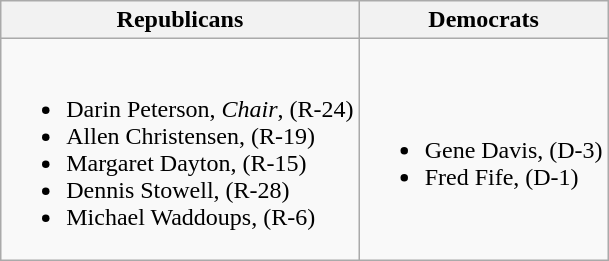<table class=wikitable>
<tr>
<th>Republicans</th>
<th>Democrats</th>
</tr>
<tr>
<td><br><ul><li>Darin Peterson, <em>Chair</em>, (R-24)</li><li>Allen Christensen, (R-19)</li><li>Margaret Dayton, (R-15)</li><li>Dennis Stowell, (R-28)</li><li>Michael Waddoups, (R-6)</li></ul></td>
<td><br><ul><li>Gene Davis, (D-3)</li><li>Fred Fife, (D-1)</li></ul></td>
</tr>
</table>
